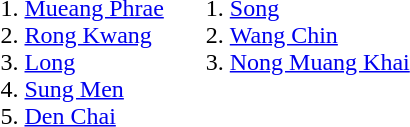<table>
<tr -- valign=top>
<td><br><ol><li><a href='#'>Mueang Phrae</a></li><li><a href='#'>Rong Kwang</a></li><li><a href='#'>Long</a></li><li><a href='#'>Sung Men</a></li><li><a href='#'>Den Chai</a></li></ol></td>
<td><br><ol>
<li><a href='#'>Song</a></li>
<li><a href='#'>Wang Chin</a></li>
<li><a href='#'>Nong Muang Khai</a></li>
</ol></td>
</tr>
</table>
